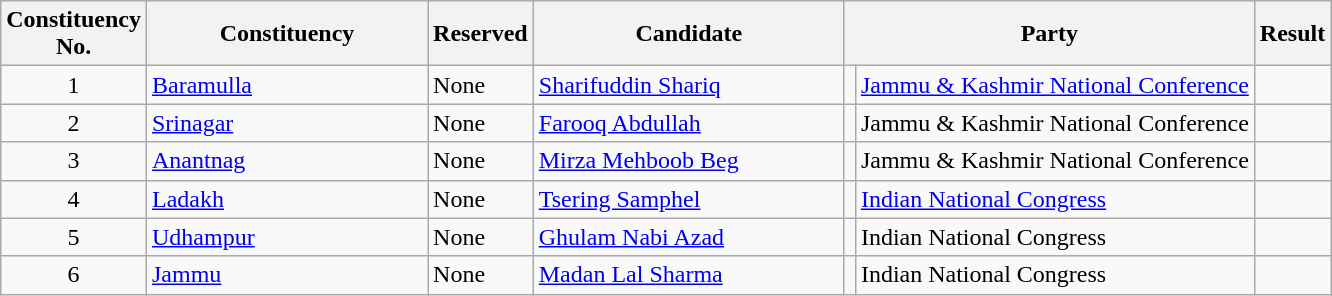<table class= "wikitable sortable">
<tr>
<th>Constituency <br> No.</th>
<th style="width:180px;">Constituency</th>
<th>Reserved</th>
<th style="width:200px;">Candidate</th>
<th colspan=2>Party</th>
<th>Result</th>
</tr>
<tr>
<td align="center">1</td>
<td><a href='#'>Baramulla</a></td>
<td>None</td>
<td><a href='#'>Sharifuddin Shariq</a></td>
<td bgcolor=></td>
<td><a href='#'>Jammu & Kashmir National Conference</a></td>
<td></td>
</tr>
<tr>
<td align="center">2</td>
<td><a href='#'>Srinagar</a></td>
<td>None</td>
<td><a href='#'>Farooq Abdullah</a></td>
<td bgcolor=></td>
<td>Jammu & Kashmir National Conference</td>
<td></td>
</tr>
<tr>
<td align="center">3</td>
<td><a href='#'>Anantnag</a></td>
<td>None</td>
<td><a href='#'>Mirza Mehboob Beg</a></td>
<td bgcolor=></td>
<td>Jammu & Kashmir National Conference</td>
<td></td>
</tr>
<tr>
<td align="center">4</td>
<td><a href='#'>Ladakh</a></td>
<td>None</td>
<td><a href='#'>Tsering Samphel</a></td>
<td bgcolor=></td>
<td><a href='#'>Indian National Congress</a></td>
<td></td>
</tr>
<tr>
<td align="center">5</td>
<td><a href='#'>Udhampur</a></td>
<td>None</td>
<td><a href='#'>Ghulam Nabi Azad</a></td>
<td bgcolor=></td>
<td>Indian National Congress</td>
<td></td>
</tr>
<tr>
<td align="center">6</td>
<td><a href='#'>Jammu</a></td>
<td>None</td>
<td><a href='#'>Madan Lal Sharma</a></td>
<td bgcolor=></td>
<td>Indian National Congress</td>
<td></td>
</tr>
</table>
